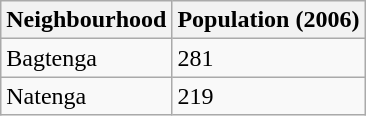<table class="wikitable">
<tr>
<th>Neighbourhood</th>
<th>Population (2006)</th>
</tr>
<tr>
<td>Bagtenga</td>
<td>281</td>
</tr>
<tr>
<td>Natenga</td>
<td>219</td>
</tr>
</table>
